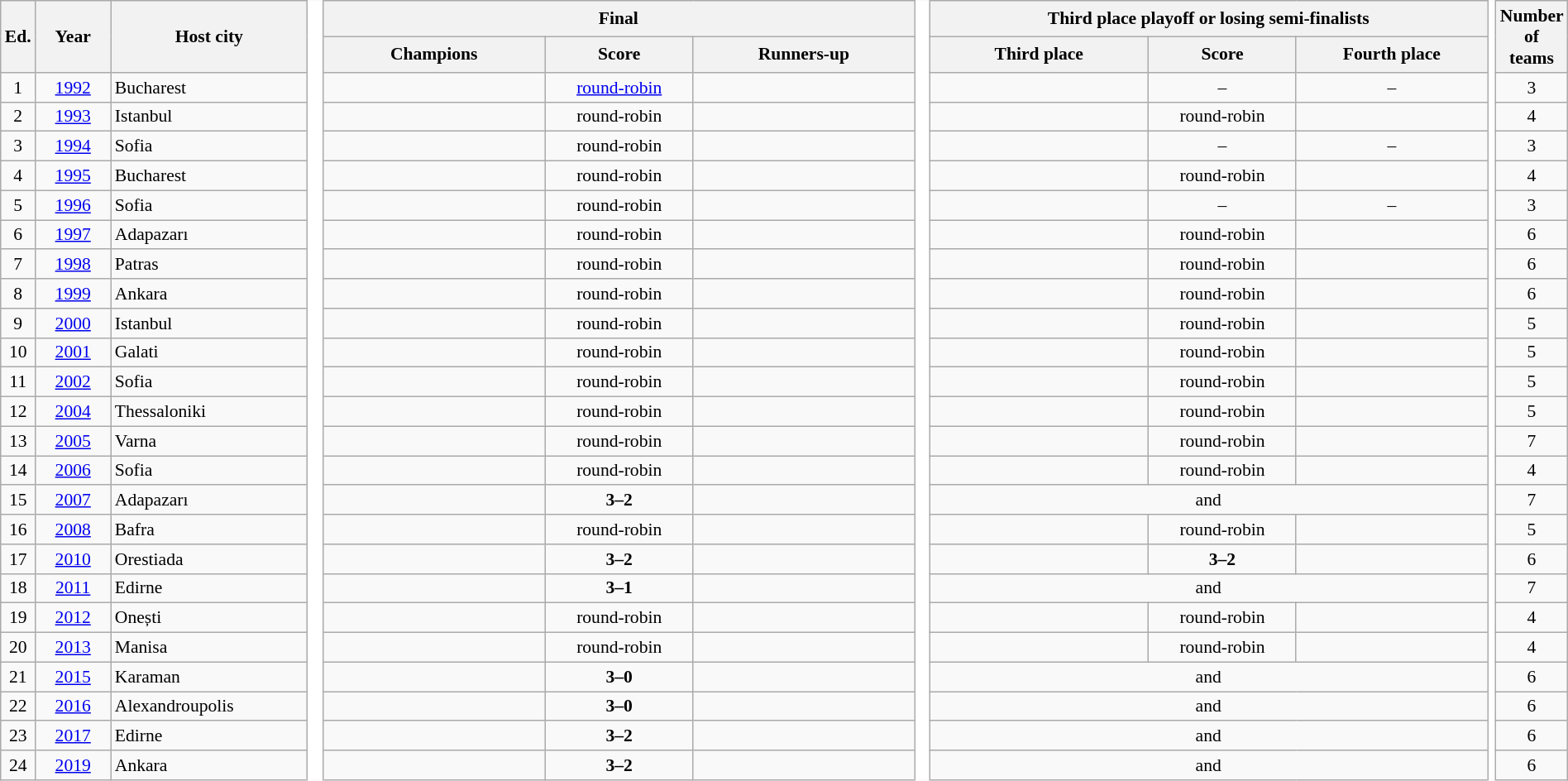<table class="wikitable sortable" style="font-size:90%; text-align:center; width:100%;">
<tr>
<th rowspan="2" style="width:2%;">Ed.</th>
<th rowspan="2" style="width:5%;">Year</th>
<th rowspan="2" style="width:13%;">Host city</th>
<td rowspan="26" width="1%" style="background-color:#ffffff;border-top-style:hidden; border-bottom-style:hidden;"></td>
<th colspan="3">Final</th>
<td rowspan="26" width="1%" style="background-color:#ffffff;border-top-style:hidden; border-bottom-style:hidden;"></td>
<th colspan="3">Third place playoff or losing semi-finalists</th>
<td rowspan="26" width="1%" style="background-color:#ffffff;border-top-style:hidden; border-bottom-style:hidden;"></td>
<th rowspan="2">Number of teams</th>
</tr>
<tr>
<th style="width:15%; ">Champions</th>
<th style="width:10%; ">Score</th>
<th style="width:15%; ">Runners-up</th>
<th style="width:15%; ">Third place</th>
<th style="width:10%; ">Score</th>
<th style="width:15%; ">Fourth place</th>
</tr>
<tr>
<td>1</td>
<td><a href='#'>1992</a></td>
<td align="left">Bucharest</td>
<td><strong></strong></td>
<td><a href='#'>round-robin</a></td>
<td></td>
<td></td>
<td>–</td>
<td>–</td>
<td>3</td>
</tr>
<tr>
<td>2</td>
<td><a href='#'>1993</a></td>
<td align="left">Istanbul</td>
<td><strong></strong></td>
<td>round-robin</td>
<td></td>
<td></td>
<td>round-robin</td>
<td></td>
<td>4</td>
</tr>
<tr>
<td>3</td>
<td><a href='#'>1994</a></td>
<td align="left">Sofia</td>
<td><strong></strong></td>
<td>round-robin</td>
<td></td>
<td></td>
<td>–</td>
<td>–</td>
<td>3</td>
</tr>
<tr>
<td>4</td>
<td><a href='#'>1995</a></td>
<td align="left">Bucharest</td>
<td><strong></strong></td>
<td>round-robin</td>
<td></td>
<td></td>
<td>round-robin</td>
<td></td>
<td>4</td>
</tr>
<tr>
<td>5</td>
<td><a href='#'>1996</a></td>
<td align="left">Sofia</td>
<td><strong></strong></td>
<td>round-robin</td>
<td></td>
<td></td>
<td>–</td>
<td>–</td>
<td>3</td>
</tr>
<tr>
<td>6</td>
<td><a href='#'>1997</a></td>
<td align="left">Adapazarı</td>
<td><strong></strong></td>
<td>round-robin</td>
<td></td>
<td></td>
<td>round-robin</td>
<td></td>
<td>6</td>
</tr>
<tr>
<td>7</td>
<td><a href='#'>1998</a></td>
<td align="left">Patras</td>
<td><strong></strong></td>
<td>round-robin</td>
<td></td>
<td></td>
<td>round-robin</td>
<td></td>
<td>6</td>
</tr>
<tr>
<td>8</td>
<td><a href='#'>1999</a></td>
<td align="left">Ankara</td>
<td><strong></strong></td>
<td>round-robin</td>
<td></td>
<td></td>
<td>round-robin</td>
<td></td>
<td>6</td>
</tr>
<tr>
<td>9</td>
<td><a href='#'>2000</a></td>
<td align="left">Istanbul</td>
<td><strong></strong></td>
<td>round-robin</td>
<td></td>
<td></td>
<td>round-robin</td>
<td></td>
<td>5</td>
</tr>
<tr>
<td>10</td>
<td><a href='#'>2001</a></td>
<td align="left">Galati</td>
<td><strong></strong></td>
<td>round-robin</td>
<td></td>
<td></td>
<td>round-robin</td>
<td></td>
<td>5</td>
</tr>
<tr>
<td>11</td>
<td><a href='#'>2002</a></td>
<td align="left">Sofia</td>
<td><strong></strong></td>
<td>round-robin</td>
<td></td>
<td></td>
<td>round-robin</td>
<td></td>
<td>5</td>
</tr>
<tr>
<td>12</td>
<td><a href='#'>2004</a></td>
<td align="left">Thessaloniki</td>
<td><strong></strong></td>
<td>round-robin</td>
<td></td>
<td></td>
<td>round-robin</td>
<td></td>
<td>5</td>
</tr>
<tr>
<td>13</td>
<td><a href='#'>2005</a></td>
<td align="left">Varna</td>
<td><strong></strong></td>
<td>round-robin</td>
<td></td>
<td></td>
<td>round-robin</td>
<td></td>
<td>7</td>
</tr>
<tr>
<td>14</td>
<td><a href='#'>2006</a></td>
<td align="left">Sofia</td>
<td><strong></strong></td>
<td>round-robin</td>
<td></td>
<td></td>
<td>round-robin</td>
<td></td>
<td>4</td>
</tr>
<tr>
<td>15</td>
<td><a href='#'>2007</a></td>
<td align="left">Adapazarı</td>
<td><strong></strong></td>
<td><strong>3–2</strong></td>
<td></td>
<td colspan="3"> and </td>
<td>7</td>
</tr>
<tr>
<td>16</td>
<td><a href='#'>2008</a></td>
<td align="left">Bafra</td>
<td><strong></strong></td>
<td>round-robin</td>
<td></td>
<td></td>
<td>round-robin</td>
<td></td>
<td>5</td>
</tr>
<tr>
<td>17</td>
<td><a href='#'>2010</a></td>
<td align="left">Orestiada</td>
<td><strong></strong></td>
<td><strong>3–2</strong></td>
<td></td>
<td></td>
<td><strong>3–2</strong></td>
<td></td>
<td>6</td>
</tr>
<tr>
<td>18</td>
<td><a href='#'>2011</a></td>
<td align="left">Edirne</td>
<td><strong></strong></td>
<td><strong>3–1</strong></td>
<td></td>
<td colspan="3"> and </td>
<td>7</td>
</tr>
<tr>
<td>19</td>
<td><a href='#'>2012</a></td>
<td align="left">Onești</td>
<td><strong></strong></td>
<td>round-robin</td>
<td></td>
<td></td>
<td>round-robin</td>
<td></td>
<td>4</td>
</tr>
<tr>
<td>20</td>
<td><a href='#'>2013</a></td>
<td align="left">Manisa</td>
<td><strong></strong></td>
<td>round-robin</td>
<td></td>
<td></td>
<td>round-robin</td>
<td></td>
<td>4</td>
</tr>
<tr>
<td>21</td>
<td><a href='#'>2015</a></td>
<td align="left">Karaman</td>
<td><strong></strong></td>
<td><strong>3–0</strong></td>
<td></td>
<td colspan="3"> and </td>
<td>6</td>
</tr>
<tr>
<td>22</td>
<td><a href='#'>2016</a></td>
<td align="left">Alexandroupolis</td>
<td><strong></strong></td>
<td><strong>3–0</strong></td>
<td></td>
<td colspan="3"> and </td>
<td>6</td>
</tr>
<tr>
<td>23</td>
<td><a href='#'>2017</a></td>
<td align="left">Edirne</td>
<td><strong></strong></td>
<td><strong>3–2</strong></td>
<td></td>
<td colspan="3"> and </td>
<td>6</td>
</tr>
<tr>
<td>24</td>
<td><a href='#'>2019</a></td>
<td align="left">Ankara</td>
<td><strong></strong></td>
<td><strong>3–2</strong></td>
<td></td>
<td colspan="3"> and </td>
<td>6</td>
</tr>
</table>
